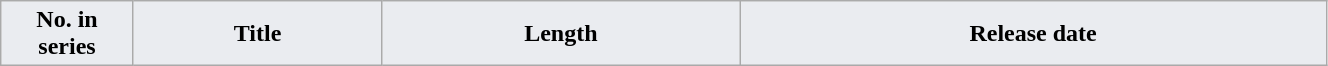<table class="wikitable plainrowheaders mw-collapsible mw-collapsed" style="width:70%; margin:1; background:#fff;">
<tr>
<th style="background:#eaecf0; width:10%;">No. in series</th>
<th style="background:#eaecf0; color: width:32%;">Title</th>
<th style="background:#eaecf0; color: width:10%;">Length</th>
<th style="background:#eaecf0; color: width:18%;">Release date<br>







































































































































</th>
</tr>
</table>
